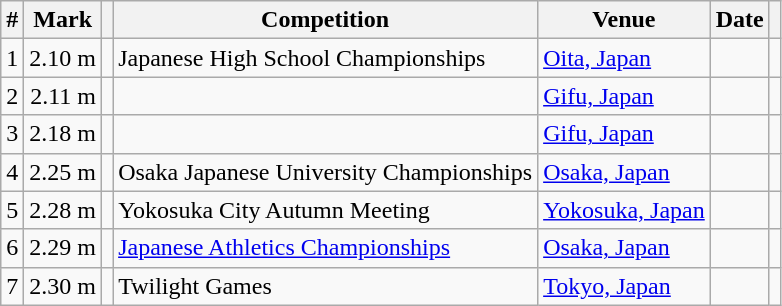<table class="wikitable sortable">
<tr>
<th>#</th>
<th>Mark</th>
<th class=unsortable></th>
<th>Competition</th>
<th>Venue</th>
<th>Date</th>
<th></th>
</tr>
<tr>
<td align=center>1</td>
<td align=right>2.10 m</td>
<td></td>
<td>Japanese High School Championships</td>
<td><a href='#'>Oita, Japan</a></td>
<td align=right></td>
<td></td>
</tr>
<tr>
<td align=center>2</td>
<td align=right>2.11 m</td>
<td></td>
<td></td>
<td><a href='#'>Gifu, Japan</a></td>
<td align=right></td>
<td></td>
</tr>
<tr>
<td align=center>3</td>
<td align=right>2.18 m</td>
<td></td>
<td></td>
<td><a href='#'>Gifu, Japan</a></td>
<td align=right></td>
<td></td>
</tr>
<tr>
<td align=center>4</td>
<td align=right>2.25 m</td>
<td></td>
<td>Osaka Japanese University Championships</td>
<td><a href='#'>Osaka, Japan</a></td>
<td align=right></td>
<td></td>
</tr>
<tr>
<td align=center>5</td>
<td align=right>2.28 m</td>
<td></td>
<td>Yokosuka City Autumn Meeting</td>
<td><a href='#'>Yokosuka, Japan</a></td>
<td align=right></td>
<td></td>
</tr>
<tr>
<td align=center>6</td>
<td align=right>2.29 m</td>
<td></td>
<td><a href='#'>Japanese Athletics Championships</a></td>
<td><a href='#'>Osaka, Japan</a></td>
<td align=right></td>
<td></td>
</tr>
<tr>
<td align=center>7</td>
<td align=right>2.30 m</td>
<td></td>
<td>Twilight Games</td>
<td><a href='#'>Tokyo, Japan</a></td>
<td align=right></td>
<td></td>
</tr>
</table>
